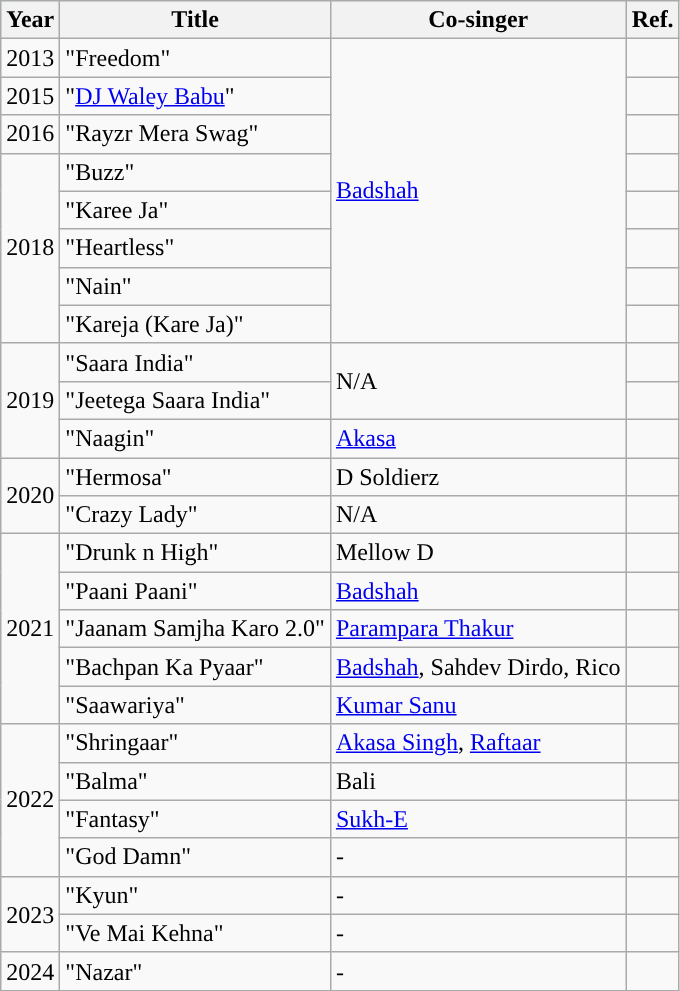<table class="wikitable">
<tr style="background:#cfc;">
<th>Year</th>
<th>Title</th>
<th>Co-singer</th>
<th>Ref.</th>
</tr>
<tr>
<td>2013</td>
<td>"Freedom"</td>
<td rowspan="8"><a href='#'>Badshah</a></td>
<td></td>
</tr>
<tr>
<td>2015</td>
<td>"<a href='#'>DJ Waley Babu</a>"</td>
<td></td>
</tr>
<tr>
<td>2016</td>
<td>"Rayzr Mera Swag"</td>
<td></td>
</tr>
<tr>
<td rowspan="5">2018</td>
<td>"Buzz"</td>
<td></td>
</tr>
<tr>
<td>"Karee Ja"</td>
<td></td>
</tr>
<tr>
<td>"Heartless"</td>
<td></td>
</tr>
<tr>
<td>"Nain"</td>
<td></td>
</tr>
<tr>
<td>"Kareja (Kare Ja)"</td>
<td></td>
</tr>
<tr>
<td rowspan="3">2019</td>
<td>"Saara India"</td>
<td rowspan="2">N/A</td>
<td></td>
</tr>
<tr>
<td>"Jeetega Saara India"</td>
<td></td>
</tr>
<tr>
<td>"Naagin"</td>
<td><a href='#'>Akasa</a></td>
<td></td>
</tr>
<tr>
<td rowspan="2">2020</td>
<td>"Hermosa"</td>
<td>D Soldierz</td>
<td></td>
</tr>
<tr>
<td>"Crazy Lady"</td>
<td>N/A</td>
<td></td>
</tr>
<tr>
<td rowspan="5">2021</td>
<td>"Drunk n High"</td>
<td>Mellow D</td>
<td></td>
</tr>
<tr>
<td>"Paani Paani"</td>
<td><a href='#'>Badshah</a></td>
<td></td>
</tr>
<tr>
<td>"Jaanam Samjha Karo 2.0"</td>
<td><a href='#'>Parampara Thakur</a></td>
<td></td>
</tr>
<tr>
<td>"Bachpan Ka Pyaar"</td>
<td><a href='#'>Badshah</a>, Sahdev Dirdo, Rico</td>
<td></td>
</tr>
<tr>
<td>"Saawariya"</td>
<td><a href='#'>Kumar Sanu</a></td>
<td></td>
</tr>
<tr>
<td rowspan="4">2022</td>
<td>"Shringaar"</td>
<td><a href='#'>Akasa Singh</a>, <a href='#'>Raftaar</a></td>
<td></td>
</tr>
<tr>
<td>"Balma"</td>
<td>Bali</td>
<td></td>
</tr>
<tr>
<td>"Fantasy"</td>
<td><a href='#'>Sukh-E</a></td>
<td></td>
</tr>
<tr>
<td>"God Damn"</td>
<td>-</td>
<td></td>
</tr>
<tr>
<td rowspan="2">2023</td>
<td>"Kyun"</td>
<td>-</td>
<td></td>
</tr>
<tr>
<td>"Ve Mai Kehna"</td>
<td>-</td>
<td></td>
</tr>
<tr>
<td>2024</td>
<td>"Nazar"</td>
<td>-</td>
<td></td>
</tr>
</table>
